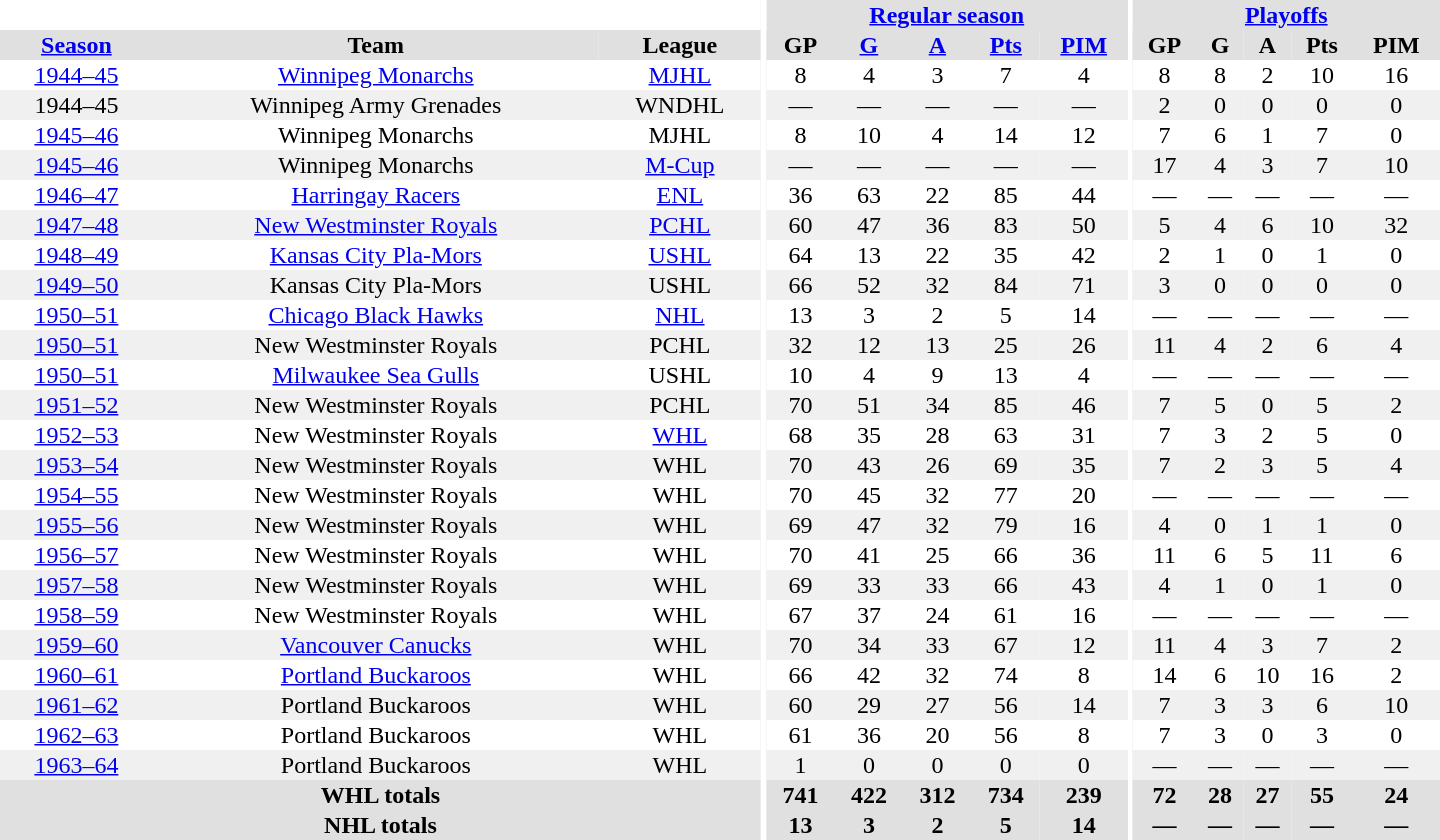<table border="0" cellpadding="1" cellspacing="0" style="text-align:center; width:60em">
<tr bgcolor="#e0e0e0">
<th colspan="3" bgcolor="#ffffff"></th>
<th rowspan="100" bgcolor="#ffffff"></th>
<th colspan="5"><a href='#'>Regular season</a></th>
<th rowspan="100" bgcolor="#ffffff"></th>
<th colspan="5"><a href='#'>Playoffs</a></th>
</tr>
<tr bgcolor="#e0e0e0">
<th><a href='#'>Season</a></th>
<th>Team</th>
<th>League</th>
<th>GP</th>
<th><a href='#'>G</a></th>
<th><a href='#'>A</a></th>
<th><a href='#'>Pts</a></th>
<th><a href='#'>PIM</a></th>
<th>GP</th>
<th>G</th>
<th>A</th>
<th>Pts</th>
<th>PIM</th>
</tr>
<tr>
<td><a href='#'>1944–45</a></td>
<td><a href='#'>Winnipeg Monarchs</a></td>
<td><a href='#'>MJHL</a></td>
<td>8</td>
<td>4</td>
<td>3</td>
<td>7</td>
<td>4</td>
<td>8</td>
<td>8</td>
<td>2</td>
<td>10</td>
<td>16</td>
</tr>
<tr bgcolor="#f0f0f0">
<td>1944–45</td>
<td>Winnipeg Army Grenades</td>
<td>WNDHL</td>
<td>—</td>
<td>—</td>
<td>—</td>
<td>—</td>
<td>—</td>
<td>2</td>
<td>0</td>
<td>0</td>
<td>0</td>
<td>0</td>
</tr>
<tr>
<td><a href='#'>1945–46</a></td>
<td>Winnipeg Monarchs</td>
<td>MJHL</td>
<td>8</td>
<td>10</td>
<td>4</td>
<td>14</td>
<td>12</td>
<td>7</td>
<td>6</td>
<td>1</td>
<td>7</td>
<td>0</td>
</tr>
<tr bgcolor="#f0f0f0">
<td><a href='#'>1945–46</a></td>
<td>Winnipeg Monarchs</td>
<td><a href='#'>M-Cup</a></td>
<td>—</td>
<td>—</td>
<td>—</td>
<td>—</td>
<td>—</td>
<td>17</td>
<td>4</td>
<td>3</td>
<td>7</td>
<td>10</td>
</tr>
<tr>
<td><a href='#'>1946–47</a></td>
<td><a href='#'>Harringay Racers</a></td>
<td><a href='#'>ENL</a></td>
<td>36</td>
<td>63</td>
<td>22</td>
<td>85</td>
<td>44</td>
<td>—</td>
<td>—</td>
<td>—</td>
<td>—</td>
<td>—</td>
</tr>
<tr bgcolor="#f0f0f0">
<td><a href='#'>1947–48</a></td>
<td><a href='#'>New Westminster Royals</a></td>
<td><a href='#'>PCHL</a></td>
<td>60</td>
<td>47</td>
<td>36</td>
<td>83</td>
<td>50</td>
<td>5</td>
<td>4</td>
<td>6</td>
<td>10</td>
<td>32</td>
</tr>
<tr>
<td><a href='#'>1948–49</a></td>
<td><a href='#'>Kansas City Pla-Mors</a></td>
<td><a href='#'>USHL</a></td>
<td>64</td>
<td>13</td>
<td>22</td>
<td>35</td>
<td>42</td>
<td>2</td>
<td>1</td>
<td>0</td>
<td>1</td>
<td>0</td>
</tr>
<tr bgcolor="#f0f0f0">
<td><a href='#'>1949–50</a></td>
<td>Kansas City Pla-Mors</td>
<td>USHL</td>
<td>66</td>
<td>52</td>
<td>32</td>
<td>84</td>
<td>71</td>
<td>3</td>
<td>0</td>
<td>0</td>
<td>0</td>
<td>0</td>
</tr>
<tr>
<td><a href='#'>1950–51</a></td>
<td><a href='#'>Chicago Black Hawks</a></td>
<td><a href='#'>NHL</a></td>
<td>13</td>
<td>3</td>
<td>2</td>
<td>5</td>
<td>14</td>
<td>—</td>
<td>—</td>
<td>—</td>
<td>—</td>
<td>—</td>
</tr>
<tr bgcolor="#f0f0f0">
<td><a href='#'>1950–51</a></td>
<td>New Westminster Royals</td>
<td>PCHL</td>
<td>32</td>
<td>12</td>
<td>13</td>
<td>25</td>
<td>26</td>
<td>11</td>
<td>4</td>
<td>2</td>
<td>6</td>
<td>4</td>
</tr>
<tr>
<td><a href='#'>1950–51</a></td>
<td><a href='#'>Milwaukee Sea Gulls</a></td>
<td>USHL</td>
<td>10</td>
<td>4</td>
<td>9</td>
<td>13</td>
<td>4</td>
<td>—</td>
<td>—</td>
<td>—</td>
<td>—</td>
<td>—</td>
</tr>
<tr bgcolor="#f0f0f0">
<td><a href='#'>1951–52</a></td>
<td>New Westminster Royals</td>
<td>PCHL</td>
<td>70</td>
<td>51</td>
<td>34</td>
<td>85</td>
<td>46</td>
<td>7</td>
<td>5</td>
<td>0</td>
<td>5</td>
<td>2</td>
</tr>
<tr>
<td><a href='#'>1952–53</a></td>
<td>New Westminster Royals</td>
<td><a href='#'>WHL</a></td>
<td>68</td>
<td>35</td>
<td>28</td>
<td>63</td>
<td>31</td>
<td>7</td>
<td>3</td>
<td>2</td>
<td>5</td>
<td>0</td>
</tr>
<tr bgcolor="#f0f0f0">
<td><a href='#'>1953–54</a></td>
<td>New Westminster Royals</td>
<td>WHL</td>
<td>70</td>
<td>43</td>
<td>26</td>
<td>69</td>
<td>35</td>
<td>7</td>
<td>2</td>
<td>3</td>
<td>5</td>
<td>4</td>
</tr>
<tr>
<td><a href='#'>1954–55</a></td>
<td>New Westminster Royals</td>
<td>WHL</td>
<td>70</td>
<td>45</td>
<td>32</td>
<td>77</td>
<td>20</td>
<td>—</td>
<td>—</td>
<td>—</td>
<td>—</td>
<td>—</td>
</tr>
<tr bgcolor="#f0f0f0">
<td><a href='#'>1955–56</a></td>
<td>New Westminster Royals</td>
<td>WHL</td>
<td>69</td>
<td>47</td>
<td>32</td>
<td>79</td>
<td>16</td>
<td>4</td>
<td>0</td>
<td>1</td>
<td>1</td>
<td>0</td>
</tr>
<tr>
<td><a href='#'>1956–57</a></td>
<td>New Westminster Royals</td>
<td>WHL</td>
<td>70</td>
<td>41</td>
<td>25</td>
<td>66</td>
<td>36</td>
<td>11</td>
<td>6</td>
<td>5</td>
<td>11</td>
<td>6</td>
</tr>
<tr bgcolor="#f0f0f0">
<td><a href='#'>1957–58</a></td>
<td>New Westminster Royals</td>
<td>WHL</td>
<td>69</td>
<td>33</td>
<td>33</td>
<td>66</td>
<td>43</td>
<td>4</td>
<td>1</td>
<td>0</td>
<td>1</td>
<td>0</td>
</tr>
<tr>
<td><a href='#'>1958–59</a></td>
<td>New Westminster Royals</td>
<td>WHL</td>
<td>67</td>
<td>37</td>
<td>24</td>
<td>61</td>
<td>16</td>
<td>—</td>
<td>—</td>
<td>—</td>
<td>—</td>
<td>—</td>
</tr>
<tr bgcolor="#f0f0f0">
<td><a href='#'>1959–60</a></td>
<td><a href='#'>Vancouver Canucks</a></td>
<td>WHL</td>
<td>70</td>
<td>34</td>
<td>33</td>
<td>67</td>
<td>12</td>
<td>11</td>
<td>4</td>
<td>3</td>
<td>7</td>
<td>2</td>
</tr>
<tr>
<td><a href='#'>1960–61</a></td>
<td><a href='#'>Portland Buckaroos</a></td>
<td>WHL</td>
<td>66</td>
<td>42</td>
<td>32</td>
<td>74</td>
<td>8</td>
<td>14</td>
<td>6</td>
<td>10</td>
<td>16</td>
<td>2</td>
</tr>
<tr bgcolor="#f0f0f0">
<td><a href='#'>1961–62</a></td>
<td>Portland Buckaroos</td>
<td>WHL</td>
<td>60</td>
<td>29</td>
<td>27</td>
<td>56</td>
<td>14</td>
<td>7</td>
<td>3</td>
<td>3</td>
<td>6</td>
<td>10</td>
</tr>
<tr>
<td><a href='#'>1962–63</a></td>
<td>Portland Buckaroos</td>
<td>WHL</td>
<td>61</td>
<td>36</td>
<td>20</td>
<td>56</td>
<td>8</td>
<td>7</td>
<td>3</td>
<td>0</td>
<td>3</td>
<td>0</td>
</tr>
<tr bgcolor="#f0f0f0">
<td><a href='#'>1963–64</a></td>
<td>Portland Buckaroos</td>
<td>WHL</td>
<td>1</td>
<td>0</td>
<td>0</td>
<td>0</td>
<td>0</td>
<td>—</td>
<td>—</td>
<td>—</td>
<td>—</td>
<td>—</td>
</tr>
<tr bgcolor="#e0e0e0">
<th colspan="3">WHL totals</th>
<th>741</th>
<th>422</th>
<th>312</th>
<th>734</th>
<th>239</th>
<th>72</th>
<th>28</th>
<th>27</th>
<th>55</th>
<th>24</th>
</tr>
<tr bgcolor="#e0e0e0">
<th colspan="3">NHL totals</th>
<th>13</th>
<th>3</th>
<th>2</th>
<th>5</th>
<th>14</th>
<th>—</th>
<th>—</th>
<th>—</th>
<th>—</th>
<th>—</th>
</tr>
</table>
